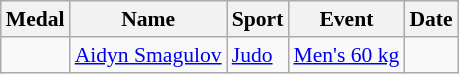<table class="wikitable" style="font-size:90%">
<tr>
<th>Medal</th>
<th>Name</th>
<th>Sport</th>
<th>Event</th>
<th>Date</th>
</tr>
<tr>
<td></td>
<td><a href='#'>Aidyn Smagulov</a></td>
<td><a href='#'>Judo</a></td>
<td><a href='#'>Men's 60 kg</a></td>
<td></td>
</tr>
</table>
